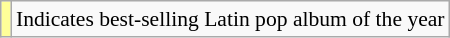<table class="wikitable" style="font-size:90%;">
<tr>
<td style="background-color:#FFFF99"></td>
<td>Indicates best-selling Latin pop album of the year</td>
</tr>
</table>
